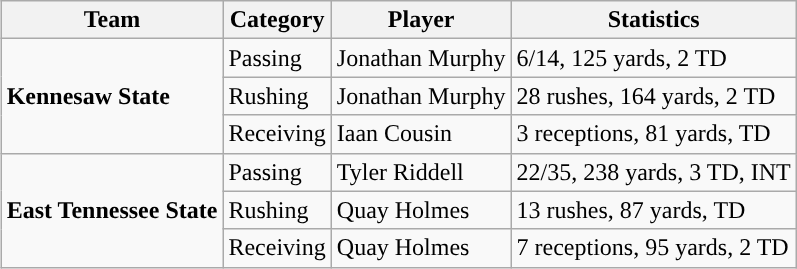<table class="wikitable" style="float: right;">
<tr>
<th>Team</th>
<th>Category</th>
<th>Player</th>
<th>Statistics</th>
</tr>
<tr>
<td rowspan=3><strong>Kennesaw State</strong></td>
<td>Passing</td>
<td>Jonathan Murphy</td>
<td>6/14, 125 yards, 2 TD</td>
</tr>
<tr>
<td>Rushing</td>
<td>Jonathan Murphy</td>
<td>28 rushes, 164 yards, 2 TD</td>
</tr>
<tr>
<td>Receiving</td>
<td>Iaan Cousin</td>
<td>3 receptions, 81 yards, TD</td>
</tr>
<tr>
<td rowspan=3><strong>East Tennessee State</strong></td>
<td>Passing</td>
<td>Tyler Riddell</td>
<td>22/35, 238 yards, 3 TD, INT</td>
</tr>
<tr>
<td>Rushing</td>
<td>Quay Holmes</td>
<td>13 rushes, 87 yards, TD</td>
</tr>
<tr>
<td>Receiving</td>
<td>Quay Holmes</td>
<td>7 receptions, 95 yards, 2 TD</td>
</tr>
</table>
